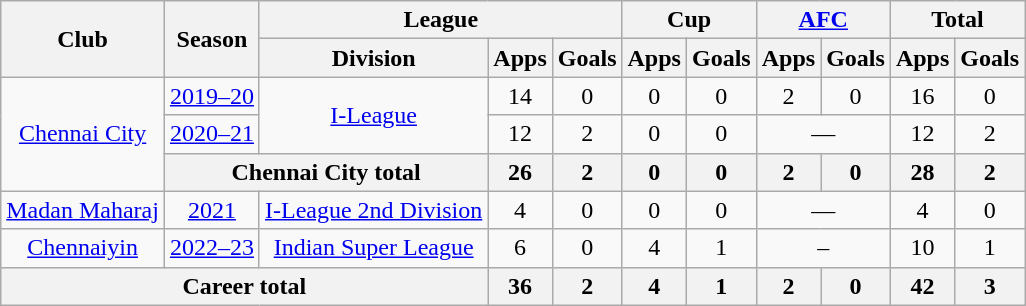<table class="wikitable" style="text-align: center;">
<tr>
<th rowspan="2">Club</th>
<th rowspan="2">Season</th>
<th colspan="3">League</th>
<th colspan="2">Cup</th>
<th colspan="2"><a href='#'>AFC</a></th>
<th colspan="2">Total</th>
</tr>
<tr>
<th>Division</th>
<th>Apps</th>
<th>Goals</th>
<th>Apps</th>
<th>Goals</th>
<th>Apps</th>
<th>Goals</th>
<th>Apps</th>
<th>Goals</th>
</tr>
<tr>
<td rowspan="3"><a href='#'>Chennai City</a></td>
<td><a href='#'>2019–20</a></td>
<td rowspan="2"><a href='#'>I-League</a></td>
<td>14</td>
<td>0</td>
<td>0</td>
<td>0</td>
<td>2</td>
<td>0</td>
<td>16</td>
<td>0</td>
</tr>
<tr>
<td><a href='#'>2020–21</a></td>
<td>12</td>
<td>2</td>
<td>0</td>
<td>0</td>
<td colspan="2">—</td>
<td>12</td>
<td>2</td>
</tr>
<tr>
<th colspan="2">Chennai City total</th>
<th>26</th>
<th>2</th>
<th>0</th>
<th>0</th>
<th>2</th>
<th>0</th>
<th>28</th>
<th>2</th>
</tr>
<tr>
<td rowspan="1"><a href='#'>Madan Maharaj</a></td>
<td><a href='#'>2021</a></td>
<td rowspan="1"><a href='#'>I-League 2nd Division</a></td>
<td>4</td>
<td>0</td>
<td>0</td>
<td>0</td>
<td colspan="2">—</td>
<td>4</td>
<td>0</td>
</tr>
<tr>
<td rowspan="1"><a href='#'>Chennaiyin</a></td>
<td><a href='#'>2022–23</a></td>
<td rowspan="1"><a href='#'>Indian Super League</a></td>
<td>6</td>
<td>0</td>
<td>4</td>
<td>1</td>
<td colspan="2">–</td>
<td>10</td>
<td>1</td>
</tr>
<tr>
<th colspan="3">Career total</th>
<th>36</th>
<th>2</th>
<th>4</th>
<th>1</th>
<th>2</th>
<th>0</th>
<th>42</th>
<th>3</th>
</tr>
</table>
